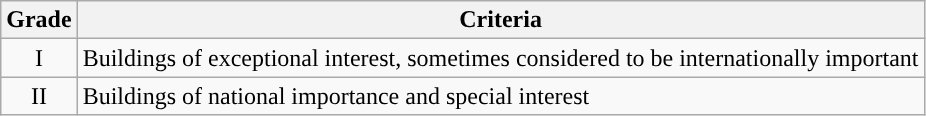<table class="wikitable">
<tr>
<th>Grade</th>
<th>Criteria</th>
</tr>
<tr>
<td align="center" >I</td>
<td>Buildings of exceptional interest, sometimes considered to be internationally important</td>
</tr>
<tr>
<td align="center" >II</td>
<td>Buildings of national importance and special interest</td>
</tr>
</table>
